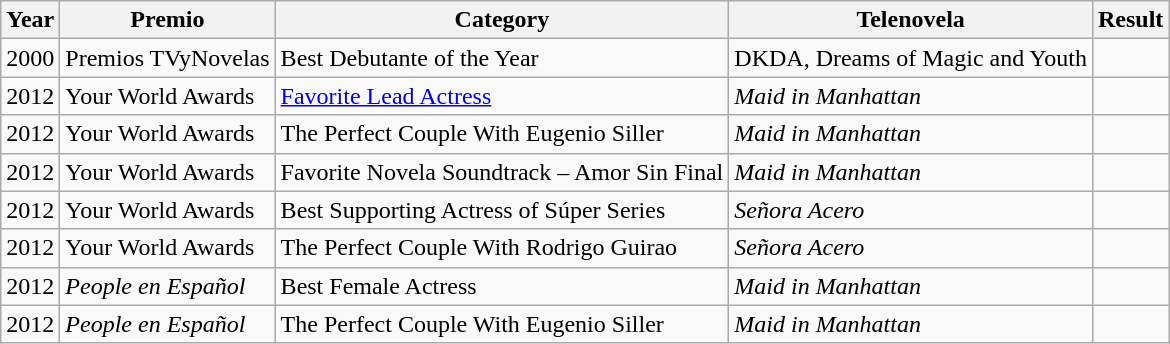<table class="wikitable sortable">
<tr>
<th>Year</th>
<th>Premio</th>
<th>Category</th>
<th>Telenovela</th>
<th>Result</th>
</tr>
<tr>
<td>2000</td>
<td>Premios TVyNovelas</td>
<td>Best Debutante of the Year</td>
<td>DKDA, Dreams of Magic and Youth</td>
<td></td>
</tr>
<tr>
<td>2012</td>
<td>Your World Awards</td>
<td><a href='#'>Favorite Lead Actress</a></td>
<td><em>Maid in Manhattan</em></td>
<td></td>
</tr>
<tr>
<td>2012</td>
<td>Your World Awards</td>
<td>The Perfect Couple With Eugenio Siller</td>
<td><em>Maid in Manhattan</em></td>
<td></td>
</tr>
<tr>
<td>2012</td>
<td>Your World Awards</td>
<td>Favorite Novela Soundtrack – Amor Sin Final</td>
<td><em>Maid in Manhattan</em></td>
<td></td>
</tr>
<tr>
<td>2012</td>
<td>Your World Awards</td>
<td>Best Supporting Actress of Súper Series</td>
<td><em>Señora Acero</em></td>
<td></td>
</tr>
<tr>
<td>2012</td>
<td>Your World Awards</td>
<td>The Perfect Couple With Rodrigo Guirao</td>
<td><em>Señora Acero</em></td>
<td></td>
</tr>
<tr>
<td>2012</td>
<td><em>People en Español</em></td>
<td>Best Female Actress</td>
<td><em>Maid in Manhattan</em></td>
<td></td>
</tr>
<tr>
<td>2012</td>
<td><em>People en Español</em></td>
<td>The Perfect Couple With Eugenio Siller</td>
<td><em>Maid in Manhattan</em></td>
<td></td>
</tr>
</table>
